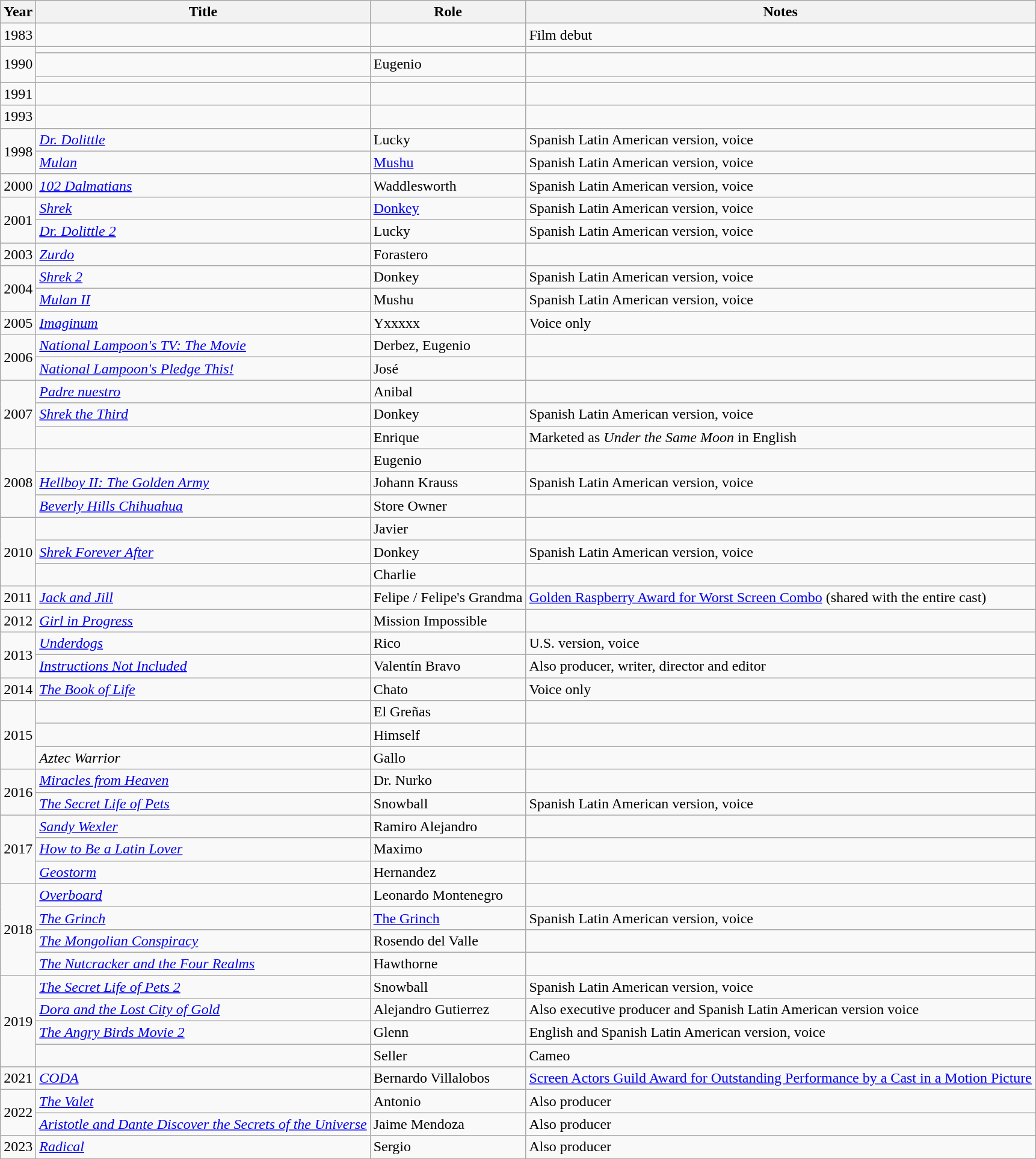<table class="wikitable sortable">
<tr>
<th>Year</th>
<th>Title</th>
<th>Role</th>
<th>Notes</th>
</tr>
<tr>
<td>1983</td>
<td></td>
<td></td>
<td>Film debut</td>
</tr>
<tr>
<td rowspan=3>1990</td>
<td></td>
<td></td>
<td></td>
</tr>
<tr>
<td></td>
<td>Eugenio</td>
<td></td>
</tr>
<tr>
<td></td>
<td></td>
<td></td>
</tr>
<tr>
<td>1991</td>
<td></td>
<td></td>
<td></td>
</tr>
<tr>
<td>1993</td>
<td></td>
<td></td>
<td></td>
</tr>
<tr>
<td rowspan=2>1998</td>
<td><em><a href='#'>Dr. Dolittle</a></em></td>
<td>Lucky</td>
<td>Spanish Latin American version, voice</td>
</tr>
<tr>
<td><em><a href='#'>Mulan</a></em></td>
<td><a href='#'>Mushu</a></td>
<td>Spanish Latin American version, voice</td>
</tr>
<tr>
<td>2000</td>
<td><em><a href='#'>102 Dalmatians</a></em></td>
<td>Waddlesworth</td>
<td>Spanish Latin American version, voice</td>
</tr>
<tr>
<td rowspan=2>2001</td>
<td><em><a href='#'>Shrek</a></em></td>
<td><a href='#'>Donkey</a></td>
<td>Spanish Latin American version, voice</td>
</tr>
<tr>
<td><em><a href='#'>Dr. Dolittle 2</a></em></td>
<td>Lucky</td>
<td>Spanish Latin American version, voice</td>
</tr>
<tr>
<td>2003</td>
<td><em><a href='#'>Zurdo</a></em></td>
<td>Forastero</td>
<td></td>
</tr>
<tr>
<td rowspan=2>2004</td>
<td><em><a href='#'>Shrek 2</a></em></td>
<td>Donkey</td>
<td>Spanish Latin American version, voice</td>
</tr>
<tr>
<td><em><a href='#'>Mulan II</a></em></td>
<td>Mushu</td>
<td>Spanish Latin American version, voice</td>
</tr>
<tr>
<td>2005</td>
<td><em><a href='#'>Imaginum</a></em></td>
<td>Yxxxxx</td>
<td>Voice only</td>
</tr>
<tr>
<td rowspan=2>2006</td>
<td><em><a href='#'>National Lampoon's TV: The Movie</a></em></td>
<td>Derbez, Eugenio</td>
<td></td>
</tr>
<tr>
<td><em><a href='#'>National Lampoon's Pledge This!</a></em></td>
<td>José</td>
<td></td>
</tr>
<tr>
<td rowspan=3>2007</td>
<td><em><a href='#'>Padre nuestro</a></em></td>
<td>Anibal</td>
<td></td>
</tr>
<tr>
<td><em><a href='#'>Shrek the Third</a></em></td>
<td>Donkey</td>
<td>Spanish Latin American version, voice</td>
</tr>
<tr>
<td></td>
<td>Enrique</td>
<td>Marketed as <em>Under the Same Moon</em> in English</td>
</tr>
<tr>
<td rowspan=3>2008</td>
<td></td>
<td>Eugenio</td>
<td></td>
</tr>
<tr>
<td><em><a href='#'>Hellboy II: The Golden Army</a></em></td>
<td>Johann Krauss</td>
<td>Spanish Latin American version, voice</td>
</tr>
<tr>
<td><em><a href='#'>Beverly Hills Chihuahua</a></em></td>
<td>Store Owner</td>
<td></td>
</tr>
<tr>
<td rowspan=3>2010</td>
<td></td>
<td>Javier</td>
<td></td>
</tr>
<tr>
<td><em><a href='#'>Shrek Forever After</a></em></td>
<td>Donkey</td>
<td>Spanish Latin American version, voice</td>
</tr>
<tr>
<td></td>
<td>Charlie</td>
<td></td>
</tr>
<tr>
<td>2011</td>
<td><em><a href='#'>Jack and Jill</a></em></td>
<td>Felipe / Felipe's Grandma</td>
<td><a href='#'>Golden Raspberry Award for Worst Screen Combo</a> (shared with the entire cast)</td>
</tr>
<tr>
<td>2012</td>
<td><em><a href='#'>Girl in Progress</a></em></td>
<td>Mission Impossible</td>
<td></td>
</tr>
<tr>
<td rowspan=2>2013</td>
<td><em><a href='#'>Underdogs</a></em></td>
<td>Rico</td>
<td>U.S. version, voice</td>
</tr>
<tr>
<td><em><a href='#'>Instructions Not Included</a></em></td>
<td>Valentín Bravo</td>
<td>Also producer, writer, director and editor</td>
</tr>
<tr>
<td>2014</td>
<td><em><a href='#'>The Book of Life</a></em></td>
<td>Chato</td>
<td>Voice only</td>
</tr>
<tr>
<td rowspan=3>2015</td>
<td></td>
<td>El Greñas</td>
<td></td>
</tr>
<tr>
<td></td>
<td>Himself</td>
<td></td>
</tr>
<tr>
<td><em>Aztec Warrior</em></td>
<td>Gallo</td>
<td></td>
</tr>
<tr>
<td rowspan=2>2016</td>
<td><em><a href='#'>Miracles from Heaven</a></em></td>
<td>Dr. Nurko</td>
<td></td>
</tr>
<tr>
<td><em><a href='#'>The Secret Life of Pets</a></em></td>
<td>Snowball</td>
<td>Spanish Latin American version, voice</td>
</tr>
<tr>
<td rowspan=3>2017</td>
<td><em><a href='#'>Sandy Wexler</a></em></td>
<td>Ramiro Alejandro</td>
<td></td>
</tr>
<tr>
<td><em><a href='#'>How to Be a Latin Lover</a></em></td>
<td>Maximo</td>
<td></td>
</tr>
<tr>
<td><em><a href='#'>Geostorm</a></em></td>
<td>Hernandez</td>
<td></td>
</tr>
<tr>
<td rowspan="4">2018</td>
<td><em><a href='#'>Overboard</a></em></td>
<td>Leonardo Montenegro</td>
<td></td>
</tr>
<tr>
<td><em> <a href='#'>The Grinch</a></em></td>
<td><a href='#'>The Grinch</a></td>
<td>Spanish Latin American version, voice</td>
</tr>
<tr>
<td><em><a href='#'>The Mongolian Conspiracy</a></em></td>
<td>Rosendo del Valle</td>
<td></td>
</tr>
<tr>
<td><em><a href='#'>The Nutcracker and the Four Realms</a></em></td>
<td>Hawthorne</td>
<td></td>
</tr>
<tr>
<td rowspan=4>2019</td>
<td><em><a href='#'>The Secret Life of Pets 2</a></em></td>
<td>Snowball</td>
<td>Spanish Latin American version, voice</td>
</tr>
<tr>
<td><em><a href='#'>Dora and the Lost City of Gold</a></em></td>
<td>Alejandro Gutierrez</td>
<td>Also executive producer and Spanish Latin American version voice</td>
</tr>
<tr>
<td><em><a href='#'>The Angry Birds Movie 2</a></em></td>
<td>Glenn</td>
<td>English and Spanish Latin American version, voice</td>
</tr>
<tr>
<td></td>
<td>Seller</td>
<td>Cameo</td>
</tr>
<tr>
<td>2021</td>
<td><em><a href='#'>CODA</a></em></td>
<td>Bernardo Villalobos</td>
<td><a href='#'>Screen Actors Guild Award for Outstanding Performance by a Cast in a Motion Picture</a></td>
</tr>
<tr>
<td rowspan="2">2022</td>
<td><em><a href='#'>The Valet</a></em></td>
<td>Antonio</td>
<td>Also producer</td>
</tr>
<tr>
<td><em><a href='#'>Aristotle and Dante Discover the Secrets of the Universe</a></em> </td>
<td>Jaime Mendoza</td>
<td>Also producer</td>
</tr>
<tr>
<td>2023</td>
<td><em><a href='#'>Radical</a></em></td>
<td>Sergio</td>
<td>Also producer</td>
</tr>
<tr>
</tr>
</table>
